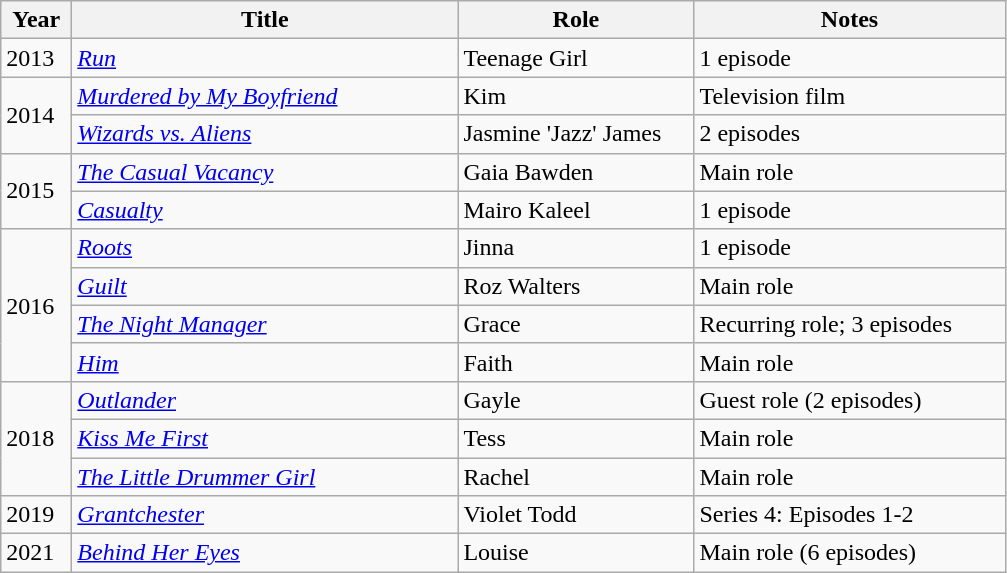<table class="wikitable sortable">
<tr>
<th style="width:  40px;">Year</th>
<th style="width: 250px;">Title</th>
<th style="width: 150px;">Role</th>
<th style="width: 200px;">Notes</th>
</tr>
<tr>
<td>2013</td>
<td><em><a href='#'>Run</a></em></td>
<td>Teenage Girl</td>
<td>1 episode</td>
</tr>
<tr>
<td rowspan="2">2014</td>
<td><em><a href='#'>Murdered by My Boyfriend</a></em></td>
<td>Kim</td>
<td>Television film</td>
</tr>
<tr>
<td><em><a href='#'>Wizards vs. Aliens</a></em></td>
<td>Jasmine 'Jazz' James</td>
<td>2 episodes</td>
</tr>
<tr>
<td rowspan="2">2015</td>
<td data-sort-value="Casual Vacancy, The"><em><a href='#'>The Casual Vacancy</a></em></td>
<td>Gaia Bawden</td>
<td>Main role</td>
</tr>
<tr>
<td><em><a href='#'>Casualty</a></em></td>
<td>Mairo Kaleel</td>
<td>1 episode</td>
</tr>
<tr>
<td rowspan="4">2016</td>
<td><em><a href='#'>Roots</a></em></td>
<td>Jinna</td>
<td>1 episode</td>
</tr>
<tr>
<td><em><a href='#'>Guilt</a></em></td>
<td>Roz Walters</td>
<td>Main role</td>
</tr>
<tr>
<td><em><a href='#'>The Night Manager</a></em></td>
<td>Grace</td>
<td>Recurring role; 3 episodes</td>
</tr>
<tr>
<td><em><a href='#'>Him</a></em></td>
<td>Faith</td>
<td>Main role</td>
</tr>
<tr>
<td rowspan="3">2018</td>
<td><em><a href='#'>Outlander</a></em></td>
<td>Gayle</td>
<td>Guest role (2 episodes)</td>
</tr>
<tr>
<td><em><a href='#'>Kiss Me First</a></em></td>
<td>Tess</td>
<td>Main role</td>
</tr>
<tr>
<td><em><a href='#'>The Little Drummer Girl</a></em></td>
<td>Rachel</td>
<td>Main role</td>
</tr>
<tr>
<td>2019</td>
<td><em><a href='#'>Grantchester</a></em></td>
<td>Violet Todd</td>
<td>Series 4: Episodes 1-2</td>
</tr>
<tr>
<td>2021</td>
<td><em><a href='#'>Behind Her Eyes</a></em></td>
<td>Louise</td>
<td>Main role (6 episodes)</td>
</tr>
</table>
